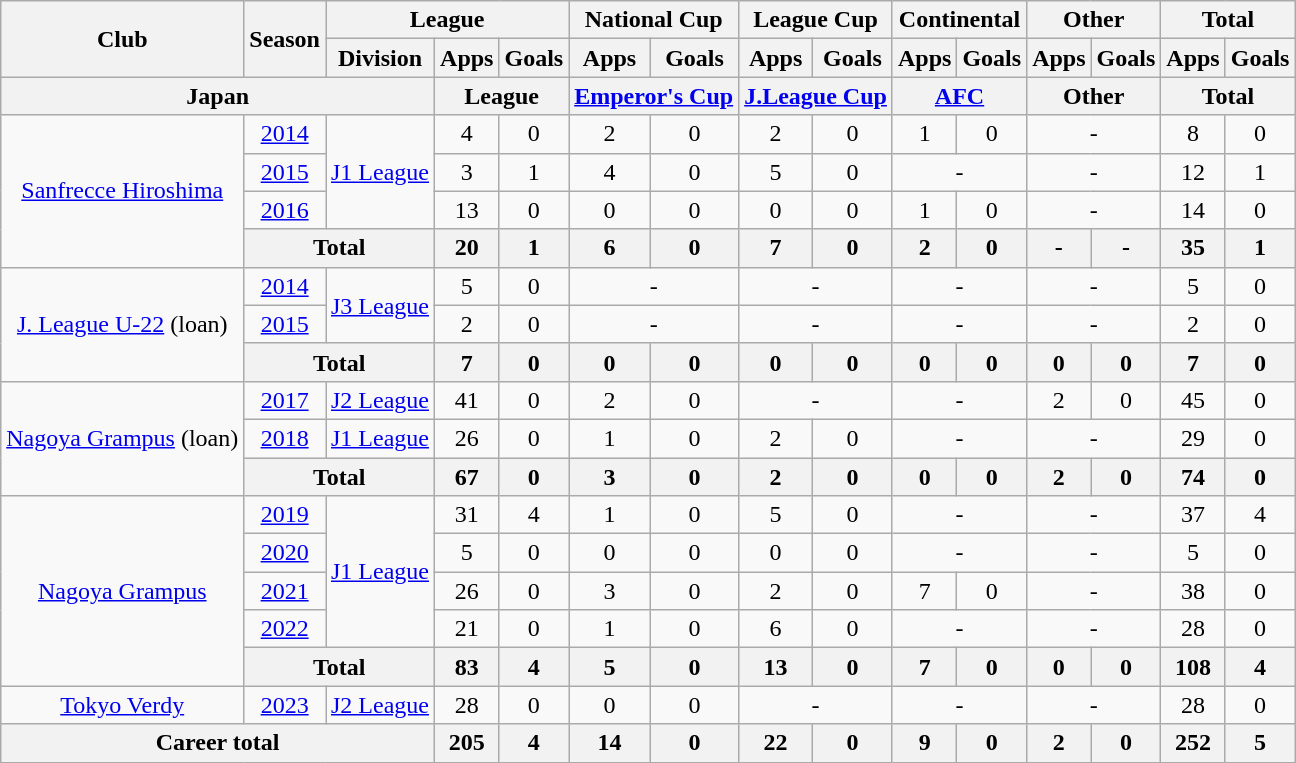<table class="wikitable" style="text-align: center;">
<tr>
<th rowspan="2">Club</th>
<th rowspan="2">Season</th>
<th colspan="3">League</th>
<th colspan="2">National Cup</th>
<th colspan="2">League Cup</th>
<th colspan="2">Continental</th>
<th colspan="2">Other</th>
<th colspan="2">Total</th>
</tr>
<tr>
<th>Division</th>
<th>Apps</th>
<th>Goals</th>
<th>Apps</th>
<th>Goals</th>
<th>Apps</th>
<th>Goals</th>
<th>Apps</th>
<th>Goals</th>
<th>Apps</th>
<th>Goals</th>
<th>Apps</th>
<th>Goals</th>
</tr>
<tr>
<th colspan=3>Japan</th>
<th colspan=2>League</th>
<th colspan=2><a href='#'>Emperor's Cup</a></th>
<th colspan=2><a href='#'>J.League Cup</a></th>
<th colspan=2><a href='#'>AFC</a></th>
<th colspan=2>Other</th>
<th colspan=2>Total</th>
</tr>
<tr>
<td rowspan="4" valign="center"><a href='#'>Sanfrecce Hiroshima</a></td>
<td><a href='#'>2014</a></td>
<td rowspan="3" valign="center"><a href='#'>J1 League</a></td>
<td>4</td>
<td>0</td>
<td>2</td>
<td>0</td>
<td>2</td>
<td>0</td>
<td>1</td>
<td>0</td>
<td colspan="2">-</td>
<td>8</td>
<td>0</td>
</tr>
<tr>
<td><a href='#'>2015</a></td>
<td>3</td>
<td>1</td>
<td>4</td>
<td>0</td>
<td>5</td>
<td>0</td>
<td colspan="2">-</td>
<td colspan="2">-</td>
<td>12</td>
<td>1</td>
</tr>
<tr>
<td><a href='#'>2016</a></td>
<td>13</td>
<td>0</td>
<td>0</td>
<td>0</td>
<td>0</td>
<td>0</td>
<td>1</td>
<td>0</td>
<td colspan="2">-</td>
<td>14</td>
<td>0</td>
</tr>
<tr>
<th colspan="2">Total</th>
<th>20</th>
<th>1</th>
<th>6</th>
<th>0</th>
<th>7</th>
<th>0</th>
<th>2</th>
<th>0</th>
<th>-</th>
<th>-</th>
<th>35</th>
<th>1</th>
</tr>
<tr>
<td rowspan="3"><a href='#'>J. League U-22</a> (loan)</td>
<td><a href='#'>2014</a></td>
<td rowspan="2"><a href='#'>J3 League</a></td>
<td>5</td>
<td>0</td>
<td colspan="2">-</td>
<td colspan="2">-</td>
<td colspan="2">-</td>
<td colspan="2">-</td>
<td>5</td>
<td>0</td>
</tr>
<tr>
<td><a href='#'>2015</a></td>
<td>2</td>
<td>0</td>
<td colspan="2">-</td>
<td colspan="2">-</td>
<td colspan="2">-</td>
<td colspan="2">-</td>
<td>2</td>
<td>0</td>
</tr>
<tr>
<th colspan="2">Total</th>
<th>7</th>
<th>0</th>
<th>0</th>
<th>0</th>
<th>0</th>
<th>0</th>
<th>0</th>
<th>0</th>
<th>0</th>
<th>0</th>
<th>7</th>
<th>0</th>
</tr>
<tr>
<td rowspan="3" valign="center"><a href='#'>Nagoya Grampus</a> (loan)</td>
<td><a href='#'>2017</a></td>
<td><a href='#'>J2 League</a></td>
<td>41</td>
<td>0</td>
<td>2</td>
<td>0</td>
<td colspan="2">-</td>
<td colspan="2">-</td>
<td>2</td>
<td>0</td>
<td>45</td>
<td>0</td>
</tr>
<tr>
<td><a href='#'>2018</a></td>
<td><a href='#'>J1 League</a></td>
<td>26</td>
<td>0</td>
<td>1</td>
<td>0</td>
<td>2</td>
<td>0</td>
<td colspan="2">-</td>
<td colspan="2">-</td>
<td>29</td>
<td>0</td>
</tr>
<tr>
<th colspan="2">Total</th>
<th>67</th>
<th>0</th>
<th>3</th>
<th>0</th>
<th>2</th>
<th>0</th>
<th>0</th>
<th>0</th>
<th>2</th>
<th>0</th>
<th>74</th>
<th>0</th>
</tr>
<tr>
<td rowspan="5" valign="center"><a href='#'>Nagoya Grampus</a></td>
<td><a href='#'>2019</a></td>
<td rowspan="4"><a href='#'>J1 League</a></td>
<td>31</td>
<td>4</td>
<td>1</td>
<td>0</td>
<td>5</td>
<td>0</td>
<td colspan="2">-</td>
<td colspan="2">-</td>
<td>37</td>
<td>4</td>
</tr>
<tr>
<td><a href='#'>2020</a></td>
<td>5</td>
<td>0</td>
<td>0</td>
<td>0</td>
<td>0</td>
<td>0</td>
<td colspan="2">-</td>
<td colspan="2">-</td>
<td>5</td>
<td>0</td>
</tr>
<tr>
<td><a href='#'>2021</a></td>
<td>26</td>
<td>0</td>
<td>3</td>
<td>0</td>
<td>2</td>
<td>0</td>
<td>7</td>
<td>0</td>
<td colspan="2">-</td>
<td>38</td>
<td>0</td>
</tr>
<tr>
<td><a href='#'>2022</a></td>
<td>21</td>
<td>0</td>
<td>1</td>
<td>0</td>
<td>6</td>
<td>0</td>
<td colspan="2">-</td>
<td colspan="2">-</td>
<td>28</td>
<td>0</td>
</tr>
<tr>
<th colspan="2">Total</th>
<th>83</th>
<th>4</th>
<th>5</th>
<th>0</th>
<th>13</th>
<th>0</th>
<th>7</th>
<th>0</th>
<th>0</th>
<th>0</th>
<th>108</th>
<th>4</th>
</tr>
<tr>
<td><a href='#'>Tokyo Verdy</a></td>
<td><a href='#'>2023</a></td>
<td><a href='#'>J2 League</a></td>
<td>28</td>
<td>0</td>
<td>0</td>
<td>0</td>
<td colspan="2">-</td>
<td colspan="2">-</td>
<td colspan="2">-</td>
<td>28</td>
<td>0</td>
</tr>
<tr>
<th colspan="3">Career total</th>
<th>205</th>
<th>4</th>
<th>14</th>
<th>0</th>
<th>22</th>
<th>0</th>
<th>9</th>
<th>0</th>
<th>2</th>
<th>0</th>
<th>252</th>
<th>5</th>
</tr>
</table>
